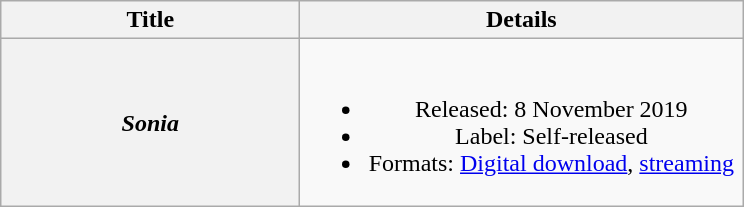<table class="wikitable plainrowheaders" style="text-align:center;">
<tr>
<th scope="col" style="width:12em;">Title</th>
<th scope="col" style="width:18em;">Details</th>
</tr>
<tr>
<th scope="row"><em>Sonia</em></th>
<td><br><ul><li>Released: 8 November 2019</li><li>Label: Self-released</li><li>Formats: <a href='#'>Digital download</a>, <a href='#'>streaming</a></li></ul></td>
</tr>
</table>
